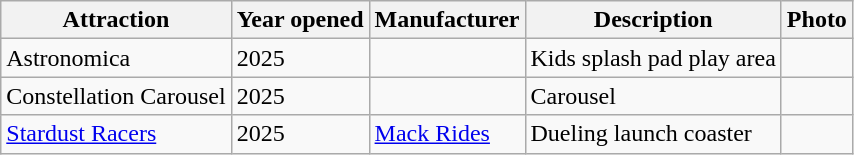<table class="wikitable">
<tr>
<th>Attraction</th>
<th>Year opened</th>
<th>Manufacturer</th>
<th>Description</th>
<th>Photo</th>
</tr>
<tr>
<td>Astronomica</td>
<td>2025</td>
<td></td>
<td>Kids splash pad play area</td>
<td></td>
</tr>
<tr>
<td>Constellation Carousel</td>
<td>2025</td>
<td></td>
<td>Carousel</td>
<td></td>
</tr>
<tr>
<td><a href='#'>Stardust Racers</a></td>
<td>2025</td>
<td><a href='#'>Mack Rides</a></td>
<td>Dueling launch coaster</td>
<td></td>
</tr>
</table>
